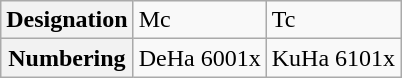<table class="wikitable">
<tr>
<th>Designation</th>
<td>Mc</td>
<td>Tc</td>
</tr>
<tr>
<th>Numbering</th>
<td>DeHa 6001x</td>
<td>KuHa 6101x</td>
</tr>
</table>
